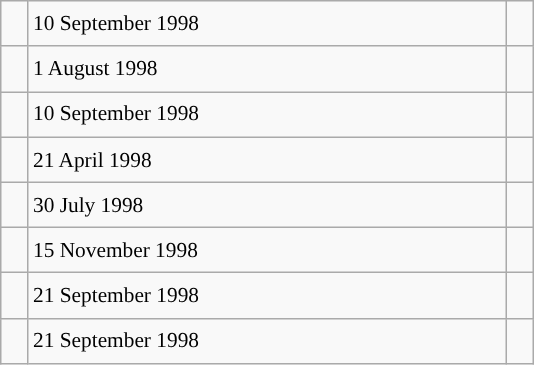<table class="wikitable" style="font-size: 89%; float: left; width: 25em; margin-right: 1em; line-height: 1.65em !important; height: 220px;">
<tr>
<td></td>
<td>10 September 1998</td>
<td></td>
</tr>
<tr>
<td></td>
<td>1 August 1998</td>
<td></td>
</tr>
<tr>
<td></td>
<td>10 September 1998</td>
<td></td>
</tr>
<tr>
<td></td>
<td>21 April 1998</td>
<td></td>
</tr>
<tr>
<td></td>
<td>30 July 1998</td>
<td></td>
</tr>
<tr>
<td></td>
<td>15 November 1998</td>
<td></td>
</tr>
<tr>
<td></td>
<td>21 September 1998</td>
<td></td>
</tr>
<tr>
<td></td>
<td>21 September 1998</td>
<td></td>
</tr>
</table>
